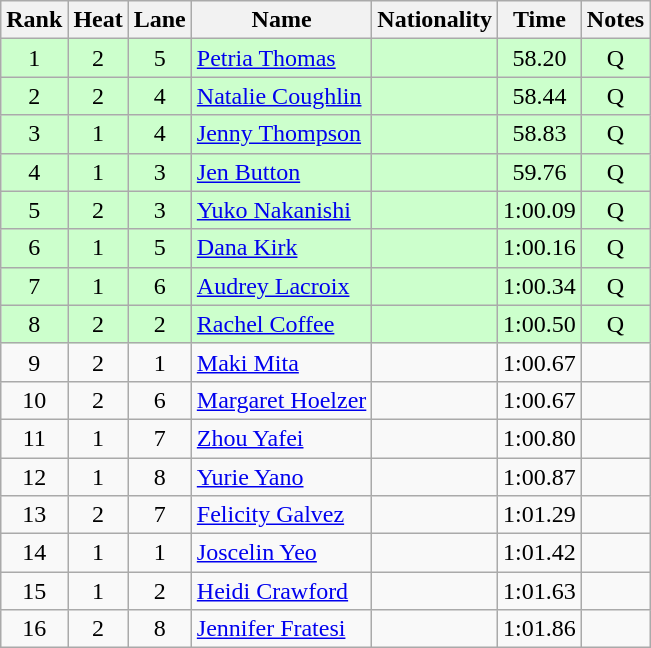<table class="wikitable sortable" style="text-align:center">
<tr>
<th>Rank</th>
<th>Heat</th>
<th>Lane</th>
<th>Name</th>
<th>Nationality</th>
<th>Time</th>
<th>Notes</th>
</tr>
<tr bgcolor=ccffcc>
<td>1</td>
<td>2</td>
<td>5</td>
<td align=left><a href='#'>Petria Thomas</a></td>
<td align=left></td>
<td>58.20</td>
<td>Q</td>
</tr>
<tr bgcolor=ccffcc>
<td>2</td>
<td>2</td>
<td>4</td>
<td align=left><a href='#'>Natalie Coughlin</a></td>
<td align=left></td>
<td>58.44</td>
<td>Q</td>
</tr>
<tr bgcolor=ccffcc>
<td>3</td>
<td>1</td>
<td>4</td>
<td align=left><a href='#'>Jenny Thompson</a></td>
<td align=left></td>
<td>58.83</td>
<td>Q</td>
</tr>
<tr bgcolor=ccffcc>
<td>4</td>
<td>1</td>
<td>3</td>
<td align=left><a href='#'>Jen Button</a></td>
<td align=left></td>
<td>59.76</td>
<td>Q</td>
</tr>
<tr bgcolor=ccffcc>
<td>5</td>
<td>2</td>
<td>3</td>
<td align=left><a href='#'>Yuko Nakanishi</a></td>
<td align=left></td>
<td>1:00.09</td>
<td>Q</td>
</tr>
<tr bgcolor=ccffcc>
<td>6</td>
<td>1</td>
<td>5</td>
<td align=left><a href='#'>Dana Kirk</a></td>
<td align=left></td>
<td>1:00.16</td>
<td>Q</td>
</tr>
<tr bgcolor=ccffcc>
<td>7</td>
<td>1</td>
<td>6</td>
<td align=left><a href='#'>Audrey Lacroix</a></td>
<td align=left></td>
<td>1:00.34</td>
<td>Q</td>
</tr>
<tr bgcolor=ccffcc>
<td>8</td>
<td>2</td>
<td>2</td>
<td align=left><a href='#'>Rachel Coffee</a></td>
<td align=left></td>
<td>1:00.50</td>
<td>Q</td>
</tr>
<tr>
<td>9</td>
<td>2</td>
<td>1</td>
<td align=left><a href='#'>Maki Mita</a></td>
<td align=left></td>
<td>1:00.67</td>
<td></td>
</tr>
<tr>
<td>10</td>
<td>2</td>
<td>6</td>
<td align=left><a href='#'>Margaret Hoelzer</a></td>
<td align=left></td>
<td>1:00.67</td>
<td></td>
</tr>
<tr>
<td>11</td>
<td>1</td>
<td>7</td>
<td align=left><a href='#'>Zhou Yafei</a></td>
<td align=left></td>
<td>1:00.80</td>
<td></td>
</tr>
<tr>
<td>12</td>
<td>1</td>
<td>8</td>
<td align=left><a href='#'>Yurie Yano</a></td>
<td align=left></td>
<td>1:00.87</td>
<td></td>
</tr>
<tr>
<td>13</td>
<td>2</td>
<td>7</td>
<td align=left><a href='#'>Felicity Galvez</a></td>
<td align=left></td>
<td>1:01.29</td>
<td></td>
</tr>
<tr>
<td>14</td>
<td>1</td>
<td>1</td>
<td align=left><a href='#'>Joscelin Yeo</a></td>
<td align=left></td>
<td>1:01.42</td>
<td></td>
</tr>
<tr>
<td>15</td>
<td>1</td>
<td>2</td>
<td align=left><a href='#'>Heidi Crawford</a></td>
<td align=left></td>
<td>1:01.63</td>
<td></td>
</tr>
<tr>
<td>16</td>
<td>2</td>
<td>8</td>
<td align=left><a href='#'>Jennifer Fratesi</a></td>
<td align=left></td>
<td>1:01.86</td>
<td></td>
</tr>
</table>
